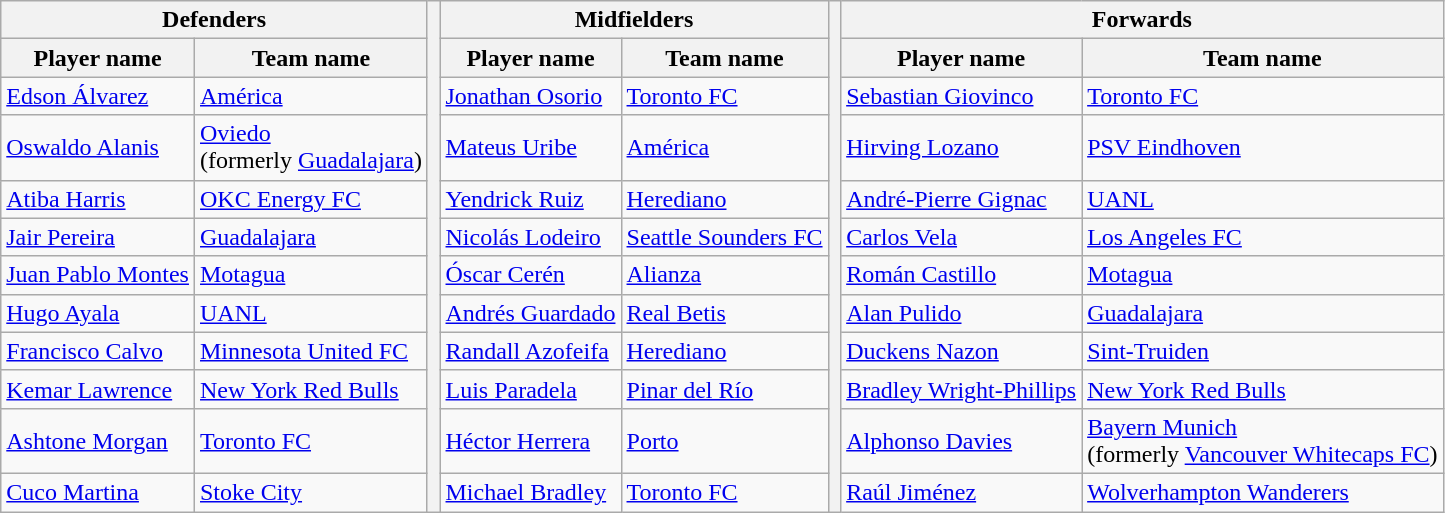<table class="wikitable">
<tr>
<th colspan="2">Defenders</th>
<th rowspan="12" width="1"></th>
<th colspan="2">Midfielders</th>
<th rowspan="12" width="1"></th>
<th colspan="2">Forwards</th>
</tr>
<tr>
<th>Player name</th>
<th>Team name</th>
<th>Player name</th>
<th>Team name</th>
<th>Player name</th>
<th>Team name</th>
</tr>
<tr>
<td> <a href='#'>Edson Álvarez</a></td>
<td> <a href='#'>América</a></td>
<td> <a href='#'>Jonathan Osorio</a></td>
<td> <a href='#'>Toronto FC</a></td>
<td> <a href='#'>Sebastian Giovinco</a></td>
<td> <a href='#'>Toronto FC</a></td>
</tr>
<tr>
<td> <a href='#'>Oswaldo Alanis</a></td>
<td> <a href='#'>Oviedo</a><br>(formerly  <a href='#'>Guadalajara</a>)</td>
<td> <a href='#'>Mateus Uribe</a></td>
<td> <a href='#'>América</a></td>
<td> <a href='#'>Hirving Lozano</a></td>
<td> <a href='#'>PSV Eindhoven</a></td>
</tr>
<tr>
<td> <a href='#'>Atiba Harris</a></td>
<td> <a href='#'>OKC Energy FC</a></td>
<td> <a href='#'>Yendrick Ruiz</a></td>
<td> <a href='#'>Herediano</a></td>
<td> <a href='#'>André-Pierre Gignac</a></td>
<td> <a href='#'>UANL</a></td>
</tr>
<tr>
<td> <a href='#'>Jair Pereira</a></td>
<td> <a href='#'>Guadalajara</a></td>
<td> <a href='#'>Nicolás Lodeiro</a></td>
<td> <a href='#'>Seattle Sounders FC</a></td>
<td> <a href='#'>Carlos Vela</a></td>
<td> <a href='#'>Los Angeles FC</a></td>
</tr>
<tr>
<td> <a href='#'>Juan Pablo Montes</a></td>
<td> <a href='#'>Motagua</a></td>
<td> <a href='#'>Óscar Cerén</a></td>
<td> <a href='#'>Alianza</a></td>
<td> <a href='#'>Román Castillo</a></td>
<td> <a href='#'>Motagua</a></td>
</tr>
<tr>
<td> <a href='#'>Hugo Ayala</a></td>
<td> <a href='#'>UANL</a></td>
<td> <a href='#'>Andrés Guardado</a></td>
<td> <a href='#'>Real Betis</a></td>
<td> <a href='#'>Alan Pulido</a></td>
<td> <a href='#'>Guadalajara</a></td>
</tr>
<tr>
<td> <a href='#'>Francisco Calvo</a></td>
<td> <a href='#'>Minnesota United FC</a></td>
<td> <a href='#'>Randall Azofeifa</a></td>
<td> <a href='#'>Herediano</a></td>
<td> <a href='#'>Duckens Nazon</a></td>
<td> <a href='#'>Sint-Truiden</a></td>
</tr>
<tr>
<td> <a href='#'>Kemar Lawrence</a></td>
<td> <a href='#'>New York Red Bulls</a></td>
<td> <a href='#'>Luis Paradela</a></td>
<td> <a href='#'>Pinar del Río</a></td>
<td> <a href='#'>Bradley Wright-Phillips</a></td>
<td> <a href='#'>New York Red Bulls</a></td>
</tr>
<tr>
<td> <a href='#'>Ashtone Morgan</a></td>
<td> <a href='#'>Toronto FC</a></td>
<td> <a href='#'>Héctor Herrera</a></td>
<td> <a href='#'>Porto</a></td>
<td> <a href='#'>Alphonso Davies</a></td>
<td> <a href='#'>Bayern Munich</a><br>(formerly  <a href='#'>Vancouver Whitecaps FC</a>)</td>
</tr>
<tr>
<td> <a href='#'>Cuco Martina</a></td>
<td> <a href='#'>Stoke City</a></td>
<td> <a href='#'>Michael Bradley</a></td>
<td> <a href='#'>Toronto FC</a></td>
<td> <a href='#'>Raúl Jiménez</a></td>
<td> <a href='#'>Wolverhampton Wanderers</a></td>
</tr>
</table>
